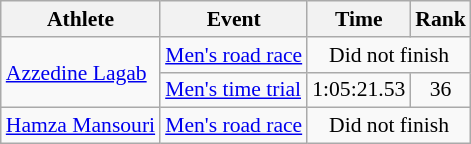<table class=wikitable style=font-size:90%;text-align:center>
<tr>
<th>Athlete</th>
<th>Event</th>
<th>Time</th>
<th>Rank</th>
</tr>
<tr>
<td align=left rowspan=2><a href='#'>Azzedine Lagab</a></td>
<td align=left><a href='#'>Men's road race</a></td>
<td colspan=2>Did not finish</td>
</tr>
<tr>
<td align=left><a href='#'>Men's time trial</a></td>
<td>1:05:21.53</td>
<td>36</td>
</tr>
<tr>
<td align=left><a href='#'>Hamza Mansouri</a></td>
<td align=left><a href='#'>Men's road race</a></td>
<td colspan=2>Did not finish</td>
</tr>
</table>
